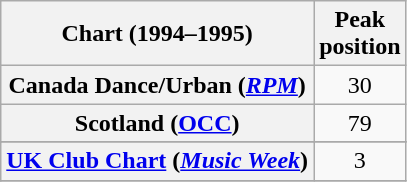<table class="wikitable sortable plainrowheaders" style="text-align:center">
<tr>
<th>Chart (1994–1995)</th>
<th>Peak<br>position</th>
</tr>
<tr>
<th scope="row">Canada Dance/Urban (<em><a href='#'>RPM</a></em>)</th>
<td align="center">30</td>
</tr>
<tr>
<th scope="row">Scotland (<a href='#'>OCC</a>)</th>
<td align="center">79</td>
</tr>
<tr>
</tr>
<tr>
</tr>
<tr>
</tr>
<tr>
<th scope="row"><a href='#'>UK Club Chart</a> (<em><a href='#'>Music Week</a></em>)</th>
<td align="center">3</td>
</tr>
<tr>
</tr>
</table>
